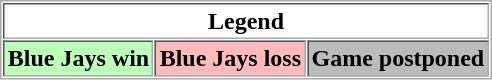<table align="center" border="1" cellpadding="2" cellspacing="1" style="border:1px solid #aaa">
<tr>
<th colspan="3">Legend</th>
</tr>
<tr>
<th style="background:#bfb;">Blue Jays win</th>
<th style="background:#fbb;">Blue Jays loss</th>
<th style="background:#bbb;">Game postponed</th>
</tr>
</table>
